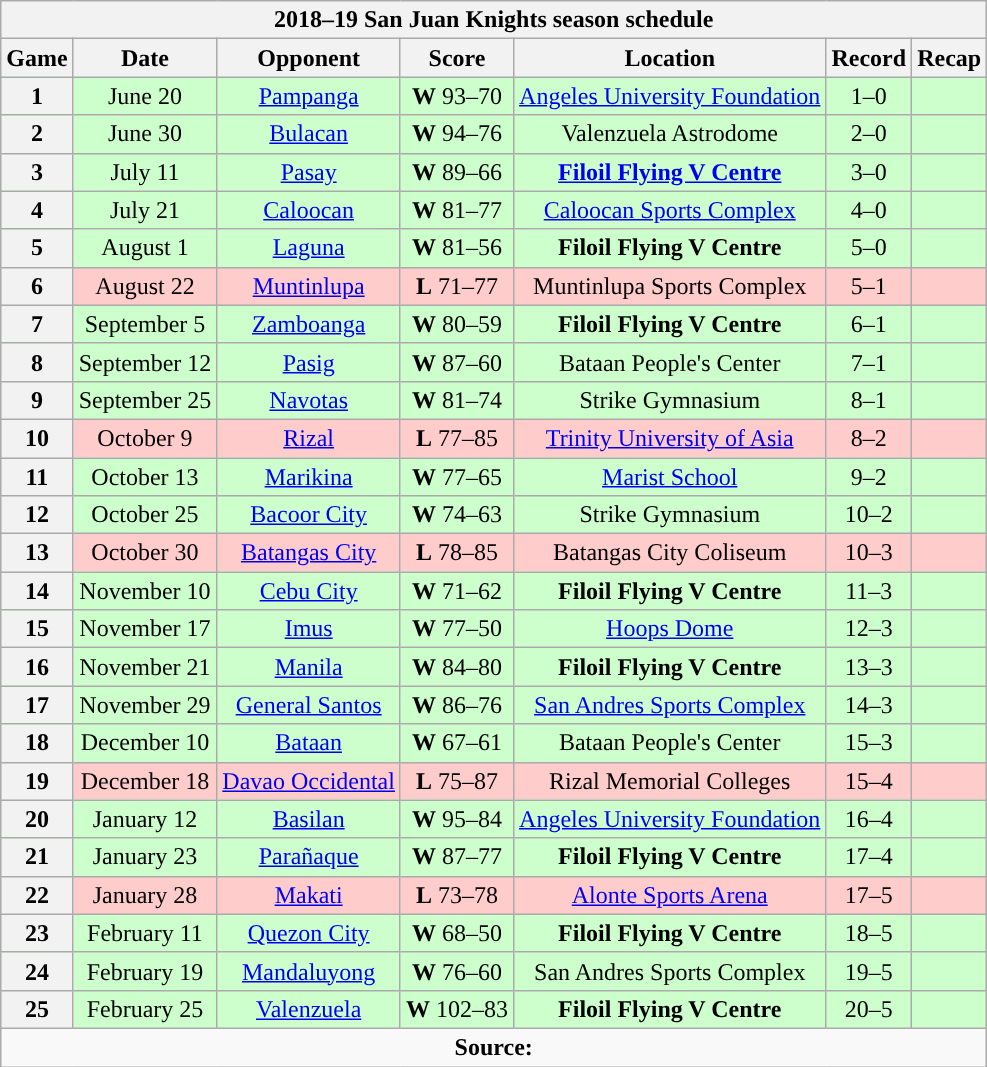<table class="wikitable" style="text-align:center">
<tr>
<th colspan=7>2018–19 San Juan Knights season schedule</th>
</tr>
<tr>
<th>Game</th>
<th>Date</th>
<th>Opponent</th>
<th>Score</th>
<th>Location</th>
<th>Record</th>
<th>Recap<br></th>
</tr>
<tr style="background:#cfc">
<th>1</th>
<td>June 20</td>
<td><a href='#'>Pampanga</a></td>
<td><strong>W</strong> 93–70</td>
<td><a href='#'>Angeles University Foundation</a></td>
<td>1–0</td>
<td></td>
</tr>
<tr style="background:#cfc">
<th>2</th>
<td>June 30</td>
<td><a href='#'>Bulacan</a></td>
<td><strong>W</strong> 94–76</td>
<td>Valenzuela Astrodome</td>
<td>2–0</td>
<td></td>
</tr>
<tr style="background:#cfc">
<th>3</th>
<td>July 11</td>
<td><a href='#'>Pasay</a></td>
<td><strong>W</strong> 89–66</td>
<td><strong><a href='#'>Filoil Flying V Centre</a></strong></td>
<td>3–0</td>
<td></td>
</tr>
<tr style="background:#cfc">
<th>4</th>
<td>July 21</td>
<td><a href='#'>Caloocan</a></td>
<td><strong>W</strong> 81–77</td>
<td><a href='#'>Caloocan Sports Complex</a></td>
<td>4–0</td>
<td></td>
</tr>
<tr style="background:#cfc">
<th>5</th>
<td>August 1</td>
<td><a href='#'>Laguna</a></td>
<td><strong>W</strong> 81–56</td>
<td><strong>Filoil Flying V Centre</strong></td>
<td>5–0</td>
<td></td>
</tr>
<tr style="background:#fcc">
<th>6</th>
<td>August 22</td>
<td><a href='#'>Muntinlupa</a></td>
<td><strong>L</strong> 71–77</td>
<td>Muntinlupa Sports Complex</td>
<td>5–1</td>
<td></td>
</tr>
<tr style="background:#cfc">
<th>7</th>
<td>September 5</td>
<td><a href='#'>Zamboanga</a></td>
<td><strong>W</strong> 80–59</td>
<td><strong>Filoil Flying V Centre</strong></td>
<td>6–1</td>
<td></td>
</tr>
<tr style="background:#cfc">
<th>8</th>
<td>September 12</td>
<td><a href='#'>Pasig</a></td>
<td><strong>W</strong> 87–60</td>
<td>Bataan People's Center</td>
<td>7–1</td>
<td></td>
</tr>
<tr style="background:#cfc">
<th>9</th>
<td>September 25</td>
<td><a href='#'>Navotas</a></td>
<td><strong>W</strong> 81–74</td>
<td>Strike Gymnasium</td>
<td>8–1</td>
<td><br></td>
</tr>
<tr style="background:#fcc">
<th>10</th>
<td>October 9</td>
<td><a href='#'>Rizal</a></td>
<td><strong>L</strong> 77–85</td>
<td><a href='#'>Trinity University of Asia</a></td>
<td>8–2</td>
<td></td>
</tr>
<tr style="background:#cfc">
<th>11</th>
<td>October 13</td>
<td><a href='#'>Marikina</a></td>
<td><strong>W</strong> 77–65</td>
<td><a href='#'>Marist School</a></td>
<td>9–2</td>
<td></td>
</tr>
<tr style="background:#cfc">
<th>12</th>
<td>October 25</td>
<td><a href='#'>Bacoor City</a></td>
<td><strong>W</strong> 74–63</td>
<td>Strike Gymnasium</td>
<td>10–2</td>
<td></td>
</tr>
<tr style="background:#fcc">
<th>13</th>
<td>October 30</td>
<td><a href='#'>Batangas City</a></td>
<td><strong>L</strong> 78–85</td>
<td>Batangas City Coliseum</td>
<td>10–3</td>
<td></td>
</tr>
<tr style="background:#cfc">
<th>14</th>
<td>November 10</td>
<td><a href='#'>Cebu City</a></td>
<td><strong>W</strong> 71–62</td>
<td><strong>Filoil Flying V Centre</strong></td>
<td>11–3</td>
<td></td>
</tr>
<tr style="background:#cfc">
<th>15</th>
<td>November 17</td>
<td><a href='#'>Imus</a></td>
<td><strong>W</strong> 77–50</td>
<td><a href='#'>Hoops Dome</a></td>
<td>12–3</td>
<td></td>
</tr>
<tr style="background:#cfc">
<th>16</th>
<td>November 21</td>
<td><a href='#'>Manila</a> </td>
<td><strong>W</strong> 84–80</td>
<td><strong>Filoil Flying V Centre</strong></td>
<td>13–3</td>
<td></td>
</tr>
<tr style="background:#cfc">
<th>17</th>
<td>November 29</td>
<td><a href='#'>General Santos</a></td>
<td><strong>W</strong> 86–76</td>
<td><a href='#'>San Andres Sports Complex</a></td>
<td>14–3</td>
<td></td>
</tr>
<tr style="background:#cfc">
<th>18</th>
<td>December 10</td>
<td><a href='#'>Bataan</a></td>
<td><strong>W</strong> 67–61</td>
<td>Bataan People's Center</td>
<td>15–3</td>
<td></td>
</tr>
<tr style="background:#fcc">
<th>19</th>
<td>December 18</td>
<td><a href='#'>Davao Occidental</a></td>
<td><strong>L</strong> 75–87</td>
<td>Rizal Memorial Colleges</td>
<td>15–4</td>
<td><br></td>
</tr>
<tr style="background:#cfc">
<th>20</th>
<td>January 12</td>
<td><a href='#'>Basilan</a></td>
<td><strong>W</strong> 95–84</td>
<td><a href='#'>Angeles University Foundation</a></td>
<td>16–4</td>
<td></td>
</tr>
<tr style="background:#cfc">
<th>21</th>
<td>January 23</td>
<td><a href='#'>Parañaque</a></td>
<td><strong>W</strong> 87–77</td>
<td><strong>Filoil Flying V Centre</strong></td>
<td>17–4</td>
<td></td>
</tr>
<tr style="background:#fcc">
<th>22</th>
<td>January 28</td>
<td><a href='#'>Makati</a></td>
<td><strong>L</strong> 73–78</td>
<td><a href='#'>Alonte Sports Arena</a></td>
<td>17–5</td>
<td></td>
</tr>
<tr style="background:#cfc">
<th>23</th>
<td>February 11</td>
<td><a href='#'>Quezon City</a></td>
<td><strong>W</strong> 68–50</td>
<td><strong>Filoil Flying V Centre</strong></td>
<td>18–5</td>
<td></td>
</tr>
<tr style="background:#cfc">
<th>24</th>
<td>February 19</td>
<td><a href='#'>Mandaluyong</a></td>
<td><strong>W</strong> 76–60</td>
<td>San Andres Sports Complex</td>
<td>19–5</td>
<td></td>
</tr>
<tr style="background:#cfc">
<th>25</th>
<td>February 25</td>
<td><a href='#'>Valenzuela</a></td>
<td><strong>W</strong> 102–83</td>
<td><strong>Filoil Flying V Centre</strong></td>
<td>20–5</td>
<td></td>
</tr>
<tr>
<td colspan=7 align=center><strong>Source: </strong></td>
</tr>
</table>
